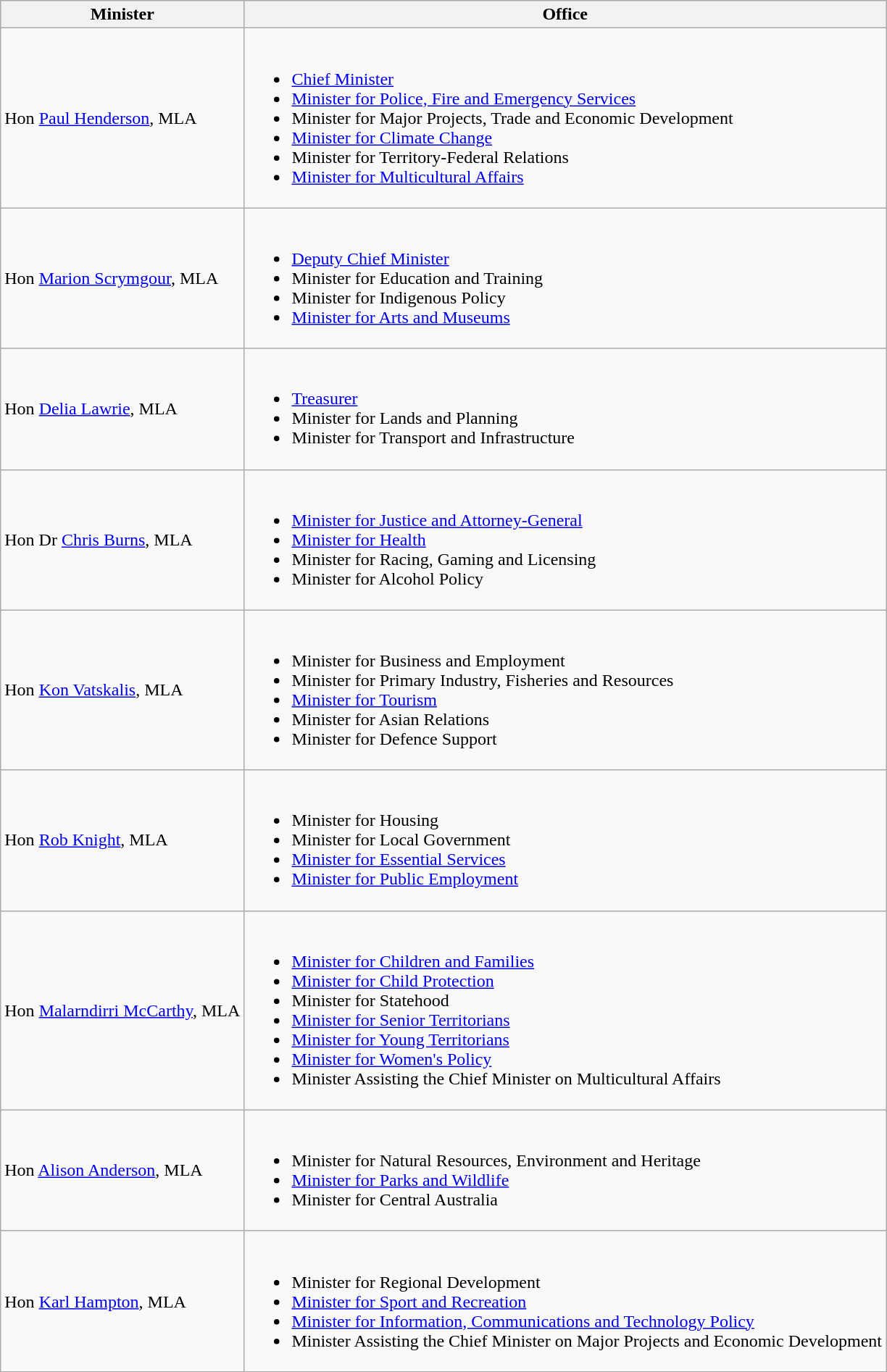<table class="wikitable">
<tr>
<th>Minister</th>
<th>Office</th>
</tr>
<tr>
<td>Hon <a href='#'>Paul Henderson</a>, MLA</td>
<td><br><ul><li><a href='#'>Chief Minister</a></li><li><a href='#'>Minister for Police, Fire and Emergency Services</a></li><li>Minister for Major Projects, Trade and Economic Development</li><li><a href='#'>Minister for Climate Change</a></li><li>Minister for Territory-Federal Relations</li><li><a href='#'>Minister for Multicultural Affairs</a></li></ul></td>
</tr>
<tr>
<td>Hon <a href='#'>Marion Scrymgour</a>, MLA</td>
<td><br><ul><li><a href='#'>Deputy Chief Minister</a></li><li>Minister for Education and Training</li><li>Minister for Indigenous Policy</li><li><a href='#'>Minister for Arts and Museums</a></li></ul></td>
</tr>
<tr>
<td>Hon <a href='#'>Delia Lawrie</a>, MLA</td>
<td><br><ul><li><a href='#'>Treasurer</a></li><li>Minister for Lands and Planning</li><li>Minister for Transport and Infrastructure</li></ul></td>
</tr>
<tr>
<td>Hon Dr <a href='#'>Chris Burns</a>, MLA</td>
<td><br><ul><li><a href='#'>Minister for Justice and Attorney-General</a></li><li><a href='#'>Minister for Health</a></li><li>Minister for Racing, Gaming and Licensing</li><li>Minister for Alcohol Policy</li></ul></td>
</tr>
<tr>
<td>Hon <a href='#'>Kon Vatskalis</a>, MLA</td>
<td><br><ul><li>Minister for Business and Employment</li><li>Minister for Primary Industry, Fisheries and Resources</li><li><a href='#'>Minister for Tourism</a></li><li>Minister for Asian Relations</li><li>Minister for Defence Support</li></ul></td>
</tr>
<tr>
<td>Hon <a href='#'>Rob Knight</a>, MLA</td>
<td><br><ul><li>Minister for Housing</li><li>Minister for Local Government</li><li><a href='#'>Minister for Essential Services</a></li><li><a href='#'>Minister for Public Employment</a></li></ul></td>
</tr>
<tr>
<td>Hon <a href='#'>Malarndirri McCarthy</a>, MLA</td>
<td><br><ul><li><a href='#'>Minister for Children and Families</a></li><li><a href='#'>Minister for Child Protection</a></li><li>Minister for Statehood</li><li><a href='#'>Minister for Senior Territorians</a></li><li><a href='#'>Minister for Young Territorians</a></li><li><a href='#'>Minister for Women's Policy</a></li><li>Minister Assisting the Chief Minister on Multicultural Affairs</li></ul></td>
</tr>
<tr>
<td>Hon <a href='#'>Alison Anderson</a>, MLA</td>
<td><br><ul><li>Minister for Natural Resources, Environment and Heritage</li><li><a href='#'>Minister for Parks and Wildlife</a></li><li>Minister for Central Australia</li></ul></td>
</tr>
<tr>
<td>Hon <a href='#'>Karl Hampton</a>, MLA</td>
<td><br><ul><li>Minister for Regional Development</li><li><a href='#'>Minister for Sport and Recreation</a></li><li><a href='#'>Minister for Information, Communications and Technology Policy</a></li><li>Minister Assisting the Chief Minister on Major Projects and Economic Development</li></ul></td>
</tr>
</table>
